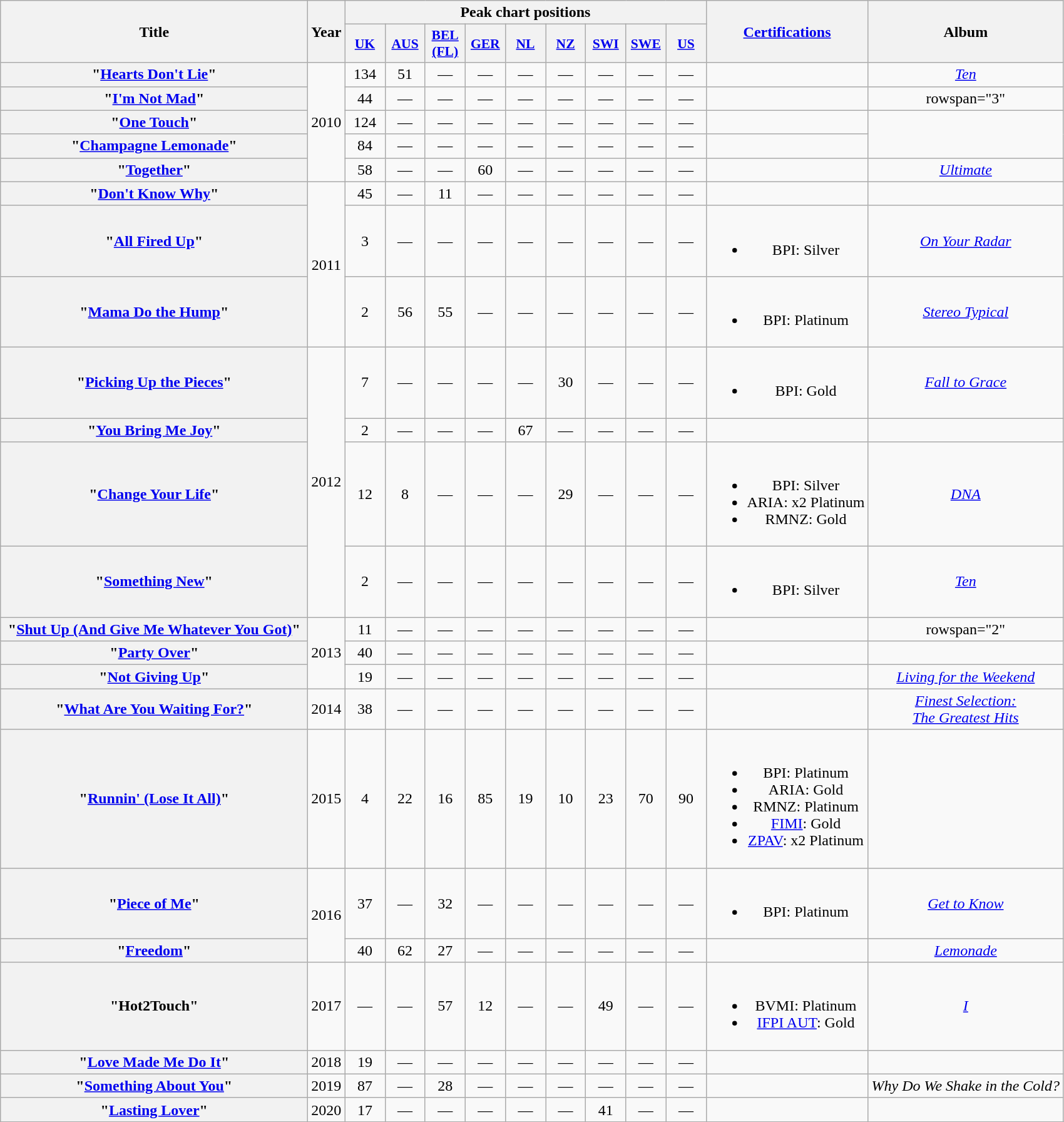<table class="wikitable plainrowheaders" style="text-align:center;">
<tr>
<th scope="col" rowspan="2" style="width:20em;">Title</th>
<th scope="col" rowspan="2" style="width:1em;">Year</th>
<th scope="col" colspan="9">Peak chart positions</th>
<th scope="col" rowspan="2"><a href='#'>Certifications</a></th>
<th scope="col" rowspan="2">Album</th>
</tr>
<tr>
<th scope="col" style="width:2.5em;font-size:90%;"><a href='#'>UK</a><br></th>
<th scope="col" style="width:2.5em;font-size:90%;"><a href='#'>AUS</a><br></th>
<th scope="col" style="width:2.5em;font-size:90%;"><a href='#'>BEL<br>(FL)</a><br></th>
<th scope="col" style="width:2.5em;font-size:90%;"><a href='#'>GER</a><br></th>
<th scope="col" style="width:2.5em;font-size:90%;"><a href='#'>NL</a><br></th>
<th scope="col" style="width:2.5em;font-size:90%;"><a href='#'>NZ</a><br></th>
<th scope="col" style="width:2.5em;font-size:90%;"><a href='#'>SWI</a><br></th>
<th scope="col" style="width:2.5em;font-size:90%;"><a href='#'>SWE</a><br></th>
<th scope="col" style="width:2.5em;font-size:90%;"><a href='#'>US</a><br></th>
</tr>
<tr>
<th scope="row">"<a href='#'>Hearts Don't Lie</a>"<br></th>
<td rowspan="5">2010</td>
<td>134</td>
<td>51</td>
<td>—</td>
<td>—</td>
<td>—</td>
<td>—</td>
<td>—</td>
<td>—</td>
<td>—</td>
<td></td>
<td><em><a href='#'>Ten</a></em></td>
</tr>
<tr>
<th scope="row">"<a href='#'>I'm Not Mad</a>"<br></th>
<td>44</td>
<td>—</td>
<td>—</td>
<td>—</td>
<td>—</td>
<td>—</td>
<td>—</td>
<td>—</td>
<td>—</td>
<td></td>
<td>rowspan="3" </td>
</tr>
<tr>
<th scope="row">"<a href='#'>One Touch</a>"<br></th>
<td>124</td>
<td>—</td>
<td>—</td>
<td>—</td>
<td>—</td>
<td>—</td>
<td>—</td>
<td>—</td>
<td>—</td>
<td></td>
</tr>
<tr>
<th scope="row">"<a href='#'>Champagne Lemonade</a>"<br></th>
<td>84</td>
<td>—</td>
<td>—</td>
<td>—</td>
<td>—</td>
<td>—</td>
<td>—</td>
<td>—</td>
<td>—</td>
<td></td>
</tr>
<tr>
<th scope="row">"<a href='#'>Together</a>"<br></th>
<td>58</td>
<td>—</td>
<td>—</td>
<td>60</td>
<td>—</td>
<td>—</td>
<td>—</td>
<td>—</td>
<td>—</td>
<td></td>
<td><em><a href='#'>Ultimate</a></em></td>
</tr>
<tr>
<th scope="row">"<a href='#'>Don't Know Why</a>"<br></th>
<td rowspan="3">2011</td>
<td>45</td>
<td>—</td>
<td>11</td>
<td>—</td>
<td>—</td>
<td>—</td>
<td>—</td>
<td>—</td>
<td>—</td>
<td></td>
<td></td>
</tr>
<tr>
<th scope="row">"<a href='#'>All Fired Up</a>"<br></th>
<td>3</td>
<td>—</td>
<td>—</td>
<td>—</td>
<td>—</td>
<td>—</td>
<td>—</td>
<td>—</td>
<td>—</td>
<td><br><ul><li>BPI: Silver</li></ul></td>
<td><em><a href='#'>On Your Radar</a></em></td>
</tr>
<tr>
<th scope="row">"<a href='#'>Mama Do the Hump</a>"<br></th>
<td>2</td>
<td>56</td>
<td>55</td>
<td>—</td>
<td>—</td>
<td>—</td>
<td>—</td>
<td>—</td>
<td>—</td>
<td><br><ul><li>BPI: Platinum</li></ul></td>
<td><em><a href='#'>Stereo Typical</a></em></td>
</tr>
<tr>
<th scope="row">"<a href='#'>Picking Up the Pieces</a>"<br></th>
<td rowspan="4">2012</td>
<td>7</td>
<td>—</td>
<td>—</td>
<td>—</td>
<td>—</td>
<td>30</td>
<td>—</td>
<td>—</td>
<td>—</td>
<td><br><ul><li>BPI: Gold</li></ul></td>
<td><em><a href='#'>Fall to Grace</a></em></td>
</tr>
<tr>
<th scope="row">"<a href='#'>You Bring Me Joy</a>"<br></th>
<td>2</td>
<td>—</td>
<td>—</td>
<td>—</td>
<td>67</td>
<td>—</td>
<td>—</td>
<td>—</td>
<td>—</td>
<td></td>
<td></td>
</tr>
<tr>
<th scope="row">"<a href='#'>Change Your Life</a>"<br></th>
<td>12</td>
<td>8</td>
<td>—</td>
<td>—</td>
<td>—</td>
<td>29</td>
<td>—</td>
<td>—</td>
<td>—</td>
<td><br><ul><li>BPI: Silver</li><li>ARIA: x2 Platinum</li><li>RMNZ: Gold</li></ul></td>
<td><em><a href='#'>DNA</a></em></td>
</tr>
<tr>
<th scope="row">"<a href='#'>Something New</a>"<br></th>
<td>2</td>
<td>—</td>
<td>—</td>
<td>—</td>
<td>—</td>
<td>—</td>
<td>—</td>
<td>—</td>
<td>—</td>
<td><br><ul><li>BPI: Silver</li></ul></td>
<td><em><a href='#'>Ten</a></em></td>
</tr>
<tr>
<th scope="row">"<a href='#'>Shut Up (And Give Me Whatever You Got)</a>"<br></th>
<td rowspan="3">2013</td>
<td>11</td>
<td>—</td>
<td>—</td>
<td>—</td>
<td>—</td>
<td>—</td>
<td>—</td>
<td>—</td>
<td>—</td>
<td></td>
<td>rowspan="2" </td>
</tr>
<tr>
<th scope="row">"<a href='#'>Party Over</a>"<br></th>
<td>40</td>
<td>—</td>
<td>—</td>
<td>—</td>
<td>—</td>
<td>—</td>
<td>—</td>
<td>—</td>
<td>—</td>
<td></td>
</tr>
<tr>
<th scope="row">"<a href='#'>Not Giving Up</a>"<br></th>
<td>19</td>
<td>—</td>
<td>—</td>
<td>—</td>
<td>—</td>
<td>—</td>
<td>—</td>
<td>—</td>
<td>—</td>
<td></td>
<td><em><a href='#'>Living for the Weekend</a></em></td>
</tr>
<tr>
<th scope="row">"<a href='#'>What Are You Waiting For?</a>"<br></th>
<td>2014</td>
<td>38</td>
<td>—</td>
<td>—</td>
<td>—</td>
<td>—</td>
<td>—</td>
<td>—</td>
<td>—</td>
<td>—</td>
<td></td>
<td><em><a href='#'>Finest Selection:<br>The Greatest Hits</a></em></td>
</tr>
<tr>
<th scope="row">"<a href='#'>Runnin' (Lose It All)</a>"<br></th>
<td>2015</td>
<td>4</td>
<td>22</td>
<td>16</td>
<td>85</td>
<td>19</td>
<td>10</td>
<td>23</td>
<td>70</td>
<td>90</td>
<td><br><ul><li>BPI: Platinum</li><li>ARIA: Gold</li><li>RMNZ: Platinum</li><li><a href='#'>FIMI</a>: Gold</li><li><a href='#'>ZPAV</a>: x2 Platinum</li></ul></td>
<td></td>
</tr>
<tr>
<th scope="row">"<a href='#'>Piece of Me</a>"<br></th>
<td rowspan="2">2016</td>
<td>37</td>
<td>—</td>
<td>32</td>
<td>—</td>
<td>—</td>
<td>—</td>
<td>—</td>
<td>—</td>
<td>—</td>
<td><br><ul><li>BPI: Platinum</li></ul></td>
<td><em><a href='#'>Get to Know</a></em></td>
</tr>
<tr>
<th scope="row">"<a href='#'>Freedom</a>"<br></th>
<td>40</td>
<td>62</td>
<td>27</td>
<td>—</td>
<td>—</td>
<td>—</td>
<td>—</td>
<td>—</td>
<td>—</td>
<td></td>
<td><em><a href='#'>Lemonade</a></em></td>
</tr>
<tr>
<th scope="row">"Hot2Touch"<br></th>
<td>2017</td>
<td>—</td>
<td>—</td>
<td>57</td>
<td>12</td>
<td>—</td>
<td>—</td>
<td>49</td>
<td>—</td>
<td>—</td>
<td><br><ul><li>BVMI: Platinum</li><li><a href='#'>IFPI AUT</a>: Gold</li></ul></td>
<td><em><a href='#'>I</a></em></td>
</tr>
<tr>
<th scope="row">"<a href='#'>Love Made Me Do It</a>"<br></th>
<td>2018</td>
<td>19</td>
<td>—</td>
<td>—</td>
<td>—</td>
<td>—</td>
<td>—</td>
<td>—</td>
<td>—</td>
<td>—</td>
<td></td>
<td></td>
</tr>
<tr>
<th scope="row">"<a href='#'>Something About You</a>"<br></th>
<td>2019</td>
<td>87</td>
<td>—</td>
<td>28</td>
<td>—</td>
<td>—</td>
<td>—</td>
<td>—</td>
<td>—</td>
<td>—</td>
<td></td>
<td><em>Why Do We Shake in the Cold?</em></td>
</tr>
<tr>
<th scope="row">"<a href='#'>Lasting Lover</a>"<br></th>
<td>2020</td>
<td>17</td>
<td>—</td>
<td>—</td>
<td>—</td>
<td>—</td>
<td>—</td>
<td>41</td>
<td>—</td>
<td>—</td>
<td></td>
<td></td>
</tr>
<tr>
</tr>
</table>
